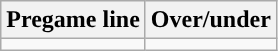<table class="wikitable">
<tr align="center">
<th>Pregame line</th>
<th>Over/under</th>
</tr>
<tr align="center">
<td></td>
<td></td>
</tr>
</table>
